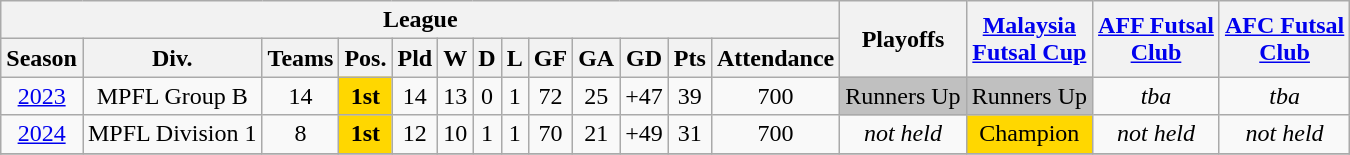<table class="wikitable" style="text-align:center">
<tr>
<th colspan="13">League</th>
<th rowspan="2">Playoffs</th>
<th rowspan="2"><a href='#'>Malaysia<br>Futsal Cup</a></th>
<th rowspan="2"><a href='#'>AFF Futsal<br>Club</a></th>
<th rowspan="2"><a href='#'>AFC Futsal<br>Club</a></th>
</tr>
<tr>
<th>Season</th>
<th>Div.</th>
<th>Teams</th>
<th>Pos.</th>
<th>Pld</th>
<th>W</th>
<th>D</th>
<th>L</th>
<th>GF</th>
<th>GA</th>
<th>GD</th>
<th>Pts</th>
<th>Attendance</th>
</tr>
<tr>
<td><a href='#'>2023</a></td>
<td>MPFL Group B</td>
<td>14</td>
<td bgcolor=gold><strong>1st</strong></td>
<td>14</td>
<td>13</td>
<td>0</td>
<td>1</td>
<td>72</td>
<td>25</td>
<td>+47</td>
<td>39</td>
<td>700</td>
<td bgcolor=silver>Runners Up</td>
<td bgcolor=silver>Runners Up</td>
<td><em>tba</em></td>
<td><em>tba</em></td>
</tr>
<tr>
<td><a href='#'>2024</a></td>
<td>MPFL Division 1</td>
<td>8</td>
<td bgcolor=gold><strong>1st</strong></td>
<td>12</td>
<td>10</td>
<td>1</td>
<td>1</td>
<td>70</td>
<td>21</td>
<td>+49</td>
<td>31</td>
<td>700</td>
<td><em>not held</em></td>
<td bgcolor=gold>Champion</td>
<td><em>not held</em></td>
<td><em>not held</em></td>
</tr>
<tr>
</tr>
</table>
